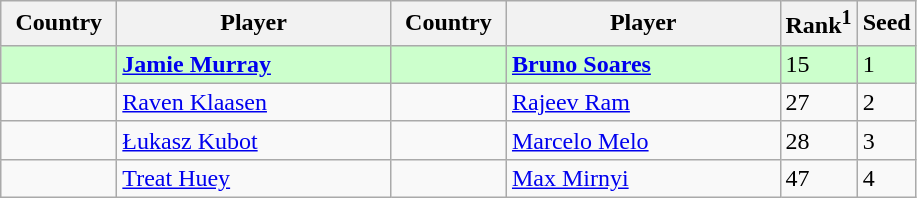<table class="sortable wikitable">
<tr>
<th width="70">Country</th>
<th width="175">Player</th>
<th width="70">Country</th>
<th width="175">Player</th>
<th>Rank<sup>1</sup></th>
<th>Seed</th>
</tr>
<tr style="background:#cfc;">
<td></td>
<td><strong><a href='#'>Jamie Murray</a></strong></td>
<td></td>
<td><strong><a href='#'>Bruno Soares</a></strong></td>
<td>15</td>
<td>1</td>
</tr>
<tr>
<td></td>
<td><a href='#'>Raven Klaasen</a></td>
<td></td>
<td><a href='#'>Rajeev Ram</a></td>
<td>27</td>
<td>2</td>
</tr>
<tr>
<td></td>
<td><a href='#'>Łukasz Kubot</a></td>
<td></td>
<td><a href='#'>Marcelo Melo</a></td>
<td>28</td>
<td>3</td>
</tr>
<tr>
<td></td>
<td><a href='#'>Treat Huey</a></td>
<td></td>
<td><a href='#'>Max Mirnyi</a></td>
<td>47</td>
<td>4</td>
</tr>
</table>
